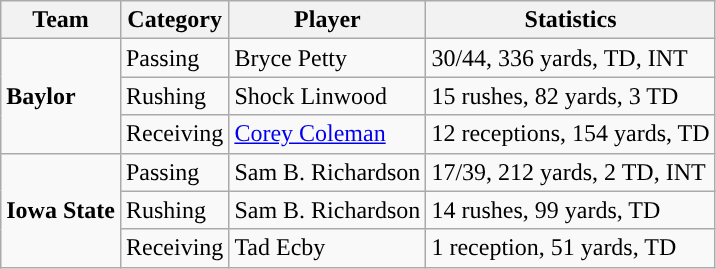<table class="wikitable" style="float: left;">
<tr>
<th>Team</th>
<th>Category</th>
<th>Player</th>
<th>Statistics</th>
</tr>
<tr>
<td rowspan=3><strong>Baylor</strong></td>
<td>Passing</td>
<td>Bryce Petty</td>
<td>30/44, 336 yards, TD, INT</td>
</tr>
<tr>
<td>Rushing</td>
<td>Shock Linwood</td>
<td>15 rushes, 82 yards, 3 TD</td>
</tr>
<tr>
<td>Receiving</td>
<td><a href='#'>Corey Coleman</a></td>
<td>12 receptions, 154 yards, TD</td>
</tr>
<tr>
<td rowspan=3><strong>Iowa State</strong></td>
<td>Passing</td>
<td>Sam B. Richardson</td>
<td>17/39, 212 yards, 2 TD, INT</td>
</tr>
<tr>
<td>Rushing</td>
<td>Sam B. Richardson</td>
<td>14 rushes, 99 yards, TD</td>
</tr>
<tr>
<td>Receiving</td>
<td>Tad Ecby</td>
<td>1 reception, 51 yards, TD</td>
</tr>
</table>
